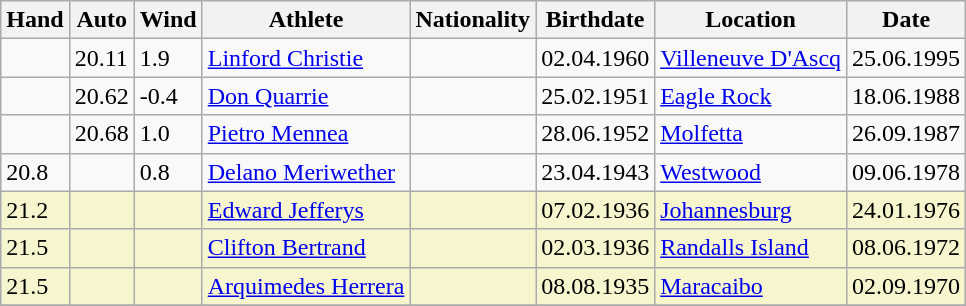<table class="wikitable">
<tr>
<th>Hand</th>
<th>Auto</th>
<th>Wind</th>
<th>Athlete</th>
<th>Nationality</th>
<th>Birthdate</th>
<th>Location</th>
<th>Date</th>
</tr>
<tr>
<td></td>
<td>20.11</td>
<td>1.9</td>
<td><a href='#'>Linford Christie</a></td>
<td></td>
<td>02.04.1960</td>
<td><a href='#'>Villeneuve D'Ascq</a></td>
<td>25.06.1995</td>
</tr>
<tr>
<td></td>
<td>20.62</td>
<td>-0.4</td>
<td><a href='#'>Don Quarrie</a></td>
<td></td>
<td>25.02.1951</td>
<td><a href='#'>Eagle Rock</a></td>
<td>18.06.1988</td>
</tr>
<tr>
<td></td>
<td>20.68</td>
<td>1.0</td>
<td><a href='#'>Pietro Mennea</a></td>
<td></td>
<td>28.06.1952</td>
<td><a href='#'>Molfetta</a></td>
<td>26.09.1987</td>
</tr>
<tr>
<td>20.8</td>
<td></td>
<td>0.8</td>
<td><a href='#'>Delano Meriwether</a></td>
<td></td>
<td>23.04.1943</td>
<td><a href='#'>Westwood</a></td>
<td>09.06.1978</td>
</tr>
<tr bgcolor=#f6F5CE>
<td>21.2</td>
<td></td>
<td></td>
<td><a href='#'>Edward Jefferys</a></td>
<td></td>
<td>07.02.1936</td>
<td><a href='#'>Johannesburg</a></td>
<td>24.01.1976</td>
</tr>
<tr bgcolor=#f6F5CE>
<td>21.5</td>
<td></td>
<td></td>
<td><a href='#'>Clifton Bertrand</a></td>
<td></td>
<td>02.03.1936</td>
<td><a href='#'>Randalls Island</a></td>
<td>08.06.1972</td>
</tr>
<tr bgcolor=#f6F5CE>
<td>21.5</td>
<td></td>
<td></td>
<td><a href='#'>Arquimedes Herrera</a></td>
<td></td>
<td>08.08.1935</td>
<td><a href='#'>Maracaibo</a></td>
<td>02.09.1970</td>
</tr>
<tr>
</tr>
</table>
